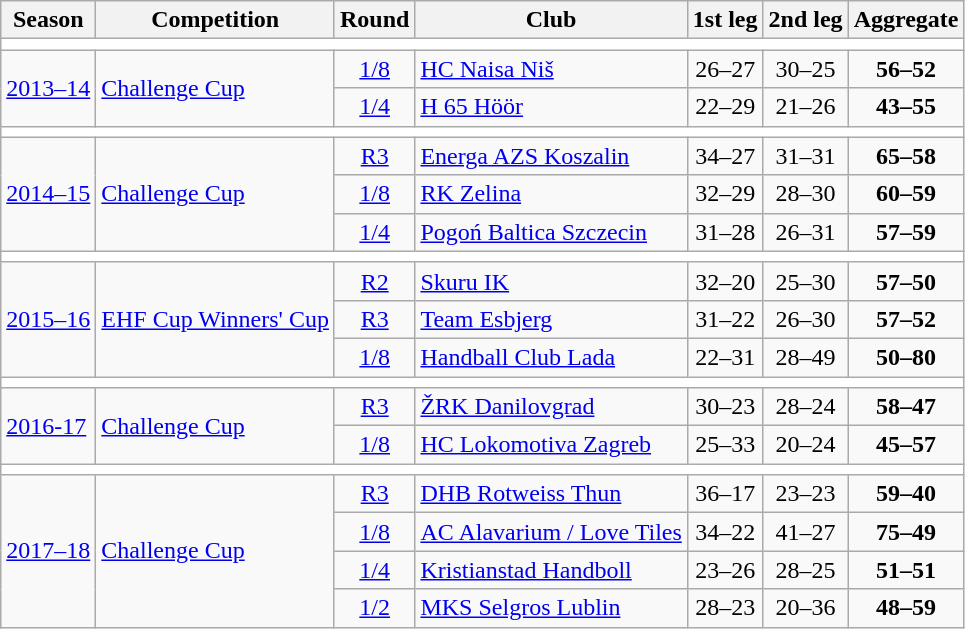<table class="wikitable">
<tr>
<th>Season</th>
<th>Competition</th>
<th>Round</th>
<th>Club</th>
<th>1st leg</th>
<th>2nd leg</th>
<th>Aggregate</th>
</tr>
<tr>
<td colspan="7" bgcolor=white></td>
</tr>
<tr>
<td rowspan="2"><a href='#'>2013–14</a></td>
<td rowspan="2"><a href='#'>Challenge Cup</a></td>
<td style="text-align:center;"><a href='#'>1/8</a></td>
<td> <a href='#'>HC Naisa Niš</a></td>
<td style="text-align:center;">26–27</td>
<td style="text-align:center;">30–25</td>
<td style="text-align:center;"><strong>56–52</strong></td>
</tr>
<tr>
<td style="text-align:center;"><a href='#'>1/4</a></td>
<td> <a href='#'>H 65 Höör</a></td>
<td style="text-align:center;">22–29</td>
<td style="text-align:center;">21–26</td>
<td style="text-align:center;"><strong>43–55</strong></td>
</tr>
<tr>
<td colspan="7" bgcolor=white></td>
</tr>
<tr>
<td rowspan="3"><a href='#'>2014–15</a></td>
<td rowspan="3"><a href='#'>Challenge Cup</a></td>
<td style="text-align:center;"><a href='#'>R3</a></td>
<td> <a href='#'>Energa AZS Koszalin</a></td>
<td style="text-align:center;">34–27</td>
<td style="text-align:center;">31–31</td>
<td style="text-align:center;"><strong>65–58</strong></td>
</tr>
<tr>
<td style="text-align:center;"><a href='#'>1/8</a></td>
<td> <a href='#'>RK Zelina</a></td>
<td style="text-align:center;">32–29</td>
<td style="text-align:center;">28–30</td>
<td style="text-align:center;"><strong>60–59</strong></td>
</tr>
<tr>
<td style="text-align:center;"><a href='#'>1/4</a></td>
<td> <a href='#'>Pogoń Baltica Szczecin</a></td>
<td style="text-align:center;">31–28</td>
<td style="text-align:center;">26–31</td>
<td style="text-align:center;"><strong>57–59</strong></td>
</tr>
<tr>
<td colspan="7" bgcolor=white></td>
</tr>
<tr>
<td rowspan="3"><a href='#'>2015–16</a></td>
<td rowspan="3"><a href='#'>EHF Cup Winners' Cup</a></td>
<td style="text-align:center;"><a href='#'>R2</a></td>
<td> <a href='#'>Skuru IK</a></td>
<td style="text-align:center;">32–20</td>
<td style="text-align:center;">25–30</td>
<td style="text-align:center;"><strong>57–50</strong></td>
</tr>
<tr>
<td style="text-align:center;"><a href='#'>R3</a></td>
<td> <a href='#'>Team Esbjerg</a></td>
<td style="text-align:center;">31–22</td>
<td style="text-align:center;">26–30</td>
<td style="text-align:center;"><strong>57–52</strong></td>
</tr>
<tr>
<td style="text-align:center;"><a href='#'>1/8</a></td>
<td> <a href='#'>Handball Club Lada</a></td>
<td style="text-align:center;">22–31</td>
<td style="text-align:center;">28–49</td>
<td style="text-align:center;"><strong>50–80</strong></td>
</tr>
<tr>
<td colspan="7" bgcolor=white></td>
</tr>
<tr>
<td rowspan="2"><a href='#'>2016-17</a></td>
<td rowspan="2"><a href='#'>Challenge Cup</a></td>
<td style="text-align:center;"><a href='#'>R3</a></td>
<td> <a href='#'>ŽRK Danilovgrad</a></td>
<td style="text-align:center;">30–23</td>
<td style="text-align:center;">28–24</td>
<td style="text-align:center;"><strong>58–47</strong></td>
</tr>
<tr>
<td style="text-align:center;"><a href='#'>1/8</a></td>
<td> <a href='#'>HC Lokomotiva Zagreb</a></td>
<td style="text-align:center;">25–33</td>
<td style="text-align:center;">20–24</td>
<td style="text-align:center;"><strong>45–57</strong></td>
</tr>
<tr>
<td colspan="7" bgcolor=white></td>
</tr>
<tr>
<td rowspan="4"><a href='#'>2017–18</a></td>
<td rowspan="4"><a href='#'>Challenge Cup</a></td>
<td style="text-align:center;"><a href='#'>R3</a></td>
<td> <a href='#'>DHB Rotweiss Thun</a></td>
<td style="text-align:center;">36–17</td>
<td style="text-align:center;">23–23</td>
<td style="text-align:center;"><strong>59–40</strong></td>
</tr>
<tr>
<td style="text-align:center;"><a href='#'>1/8</a></td>
<td> <a href='#'>AC Alavarium / Love Tiles</a></td>
<td style="text-align:center;">34–22</td>
<td style="text-align:center;">41–27</td>
<td style="text-align:center;"><strong>75–49</strong></td>
</tr>
<tr>
<td style="text-align:center;"><a href='#'>1/4</a></td>
<td> <a href='#'>Kristianstad Handboll</a></td>
<td style="text-align:center;">23–26</td>
<td style="text-align:center;">28–25</td>
<td style="text-align:center;"><strong>51–51</strong></td>
</tr>
<tr>
<td style="text-align:center;"><a href='#'>1/2</a></td>
<td> <a href='#'>MKS Selgros Lublin</a></td>
<td style="text-align:center;">28–23</td>
<td style="text-align:center;">20–36</td>
<td style="text-align:center;"><strong>48–59</strong></td>
</tr>
</table>
